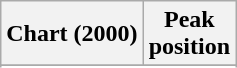<table class="wikitable sortable plainrowheaders">
<tr>
<th scope="col">Chart (2000)</th>
<th scope="col">Peak<br>position</th>
</tr>
<tr>
</tr>
<tr>
</tr>
<tr>
</tr>
</table>
